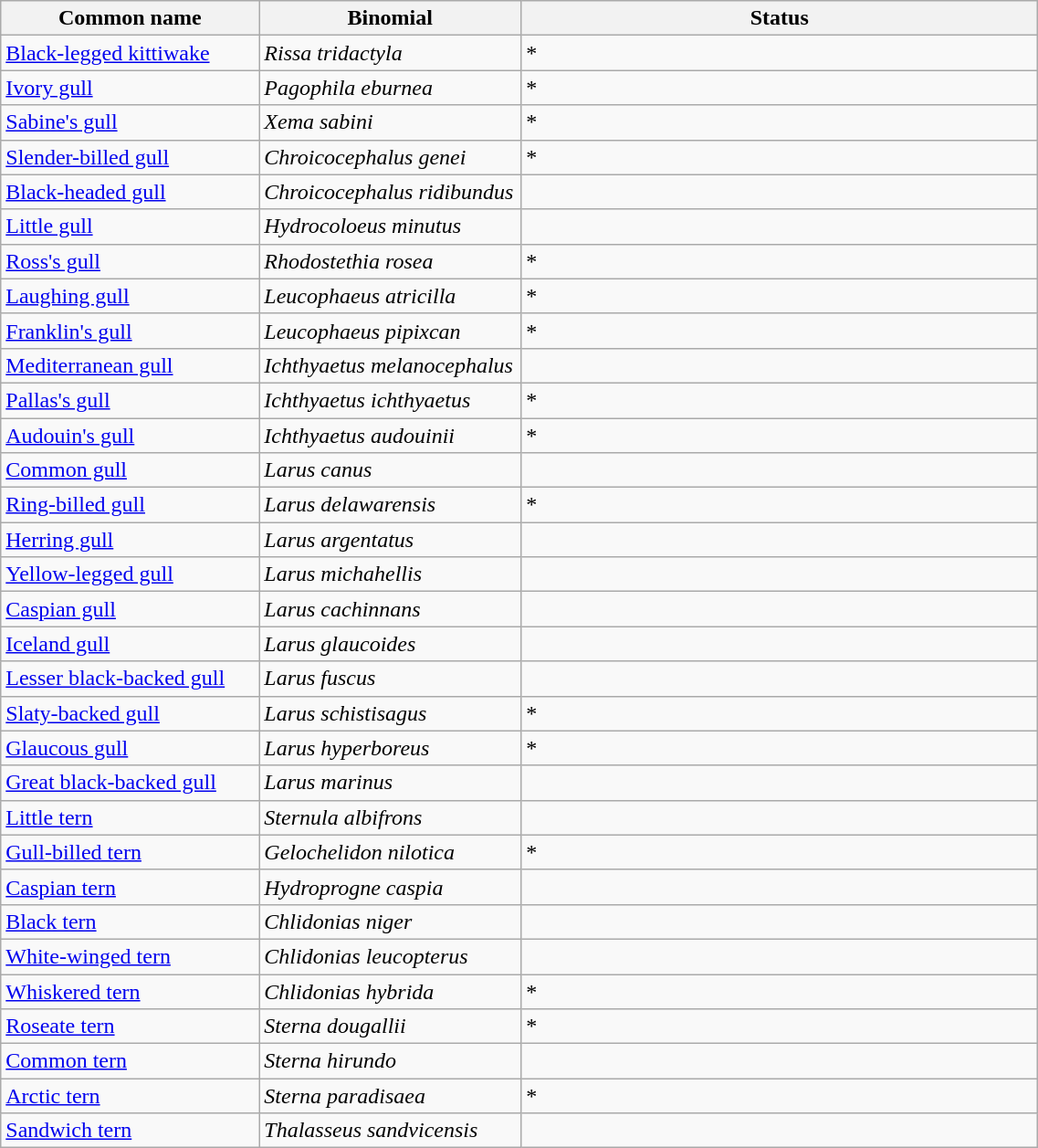<table width=60% class="wikitable">
<tr>
<th width=15%>Common name</th>
<th width=15%>Binomial</th>
<th width=30%>Status</th>
</tr>
<tr>
<td><a href='#'>Black-legged kittiwake</a></td>
<td><em>Rissa tridactyla</em></td>
<td>*</td>
</tr>
<tr>
<td><a href='#'>Ivory gull</a></td>
<td><em>Pagophila eburnea</em></td>
<td>*</td>
</tr>
<tr>
<td><a href='#'>Sabine's gull</a></td>
<td><em>Xema sabini</em></td>
<td>*</td>
</tr>
<tr>
<td><a href='#'>Slender-billed gull</a></td>
<td><em>Chroicocephalus genei</em></td>
<td>*</td>
</tr>
<tr>
<td><a href='#'>Black-headed gull</a></td>
<td><em>Chroicocephalus ridibundus</em></td>
<td></td>
</tr>
<tr>
<td><a href='#'>Little gull</a></td>
<td><em>Hydrocoloeus minutus</em></td>
<td></td>
</tr>
<tr>
<td><a href='#'>Ross's gull</a></td>
<td><em>Rhodostethia rosea</em></td>
<td>*</td>
</tr>
<tr>
<td><a href='#'>Laughing gull</a></td>
<td><em>Leucophaeus atricilla</em></td>
<td>*</td>
</tr>
<tr>
<td><a href='#'>Franklin's gull</a></td>
<td><em>Leucophaeus pipixcan</em></td>
<td>*</td>
</tr>
<tr>
<td><a href='#'>Mediterranean gull</a></td>
<td><em>Ichthyaetus melanocephalus</em></td>
<td></td>
</tr>
<tr>
<td><a href='#'>Pallas's gull</a></td>
<td><em>Ichthyaetus ichthyaetus</em></td>
<td>*</td>
</tr>
<tr>
<td><a href='#'>Audouin's gull</a></td>
<td><em>Ichthyaetus audouinii</em></td>
<td>*</td>
</tr>
<tr>
<td><a href='#'>Common gull</a></td>
<td><em>Larus canus</em></td>
<td></td>
</tr>
<tr>
<td><a href='#'>Ring-billed gull</a></td>
<td><em>Larus delawarensis</em></td>
<td>*</td>
</tr>
<tr>
<td><a href='#'>Herring gull</a></td>
<td><em>Larus argentatus</em></td>
<td></td>
</tr>
<tr>
<td><a href='#'>Yellow-legged gull</a></td>
<td><em>Larus michahellis</em></td>
<td></td>
</tr>
<tr>
<td><a href='#'>Caspian gull</a></td>
<td><em>Larus cachinnans</em></td>
<td></td>
</tr>
<tr>
<td><a href='#'>Iceland gull</a></td>
<td><em>Larus glaucoides</em></td>
<td></td>
</tr>
<tr>
<td><a href='#'>Lesser black-backed gull</a></td>
<td><em>Larus fuscus</em></td>
<td></td>
</tr>
<tr>
<td><a href='#'>Slaty-backed gull</a></td>
<td><em>Larus schistisagus</em></td>
<td>*</td>
</tr>
<tr>
<td><a href='#'>Glaucous gull</a></td>
<td><em>Larus hyperboreus</em></td>
<td>*</td>
</tr>
<tr>
<td><a href='#'>Great black-backed gull</a></td>
<td><em>Larus marinus</em></td>
<td></td>
</tr>
<tr>
<td><a href='#'>Little tern</a></td>
<td><em>Sternula albifrons</em></td>
<td></td>
</tr>
<tr>
<td><a href='#'>Gull-billed tern</a></td>
<td><em>Gelochelidon nilotica</em></td>
<td>*</td>
</tr>
<tr>
<td><a href='#'>Caspian tern</a></td>
<td><em>Hydroprogne caspia</em></td>
<td></td>
</tr>
<tr>
<td><a href='#'>Black tern</a></td>
<td><em>Chlidonias niger</em></td>
<td></td>
</tr>
<tr>
<td><a href='#'>White-winged tern</a></td>
<td><em>Chlidonias leucopterus</em></td>
<td></td>
</tr>
<tr>
<td><a href='#'>Whiskered tern</a></td>
<td><em>Chlidonias hybrida</em></td>
<td>*</td>
</tr>
<tr>
<td><a href='#'>Roseate tern</a></td>
<td><em>Sterna dougallii</em></td>
<td>*</td>
</tr>
<tr>
<td><a href='#'>Common tern</a></td>
<td><em>Sterna hirundo</em></td>
<td></td>
</tr>
<tr>
<td><a href='#'>Arctic tern</a></td>
<td><em>Sterna paradisaea</em></td>
<td>*</td>
</tr>
<tr>
<td><a href='#'>Sandwich tern</a></td>
<td><em>Thalasseus sandvicensis</em></td>
<td></td>
</tr>
</table>
